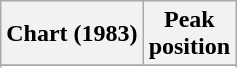<table class="wikitable sortable plainrowheaders" style="text-align:center">
<tr>
<th scope="col">Chart (1983)</th>
<th scope="col">Peak<br>position</th>
</tr>
<tr>
</tr>
<tr>
</tr>
</table>
